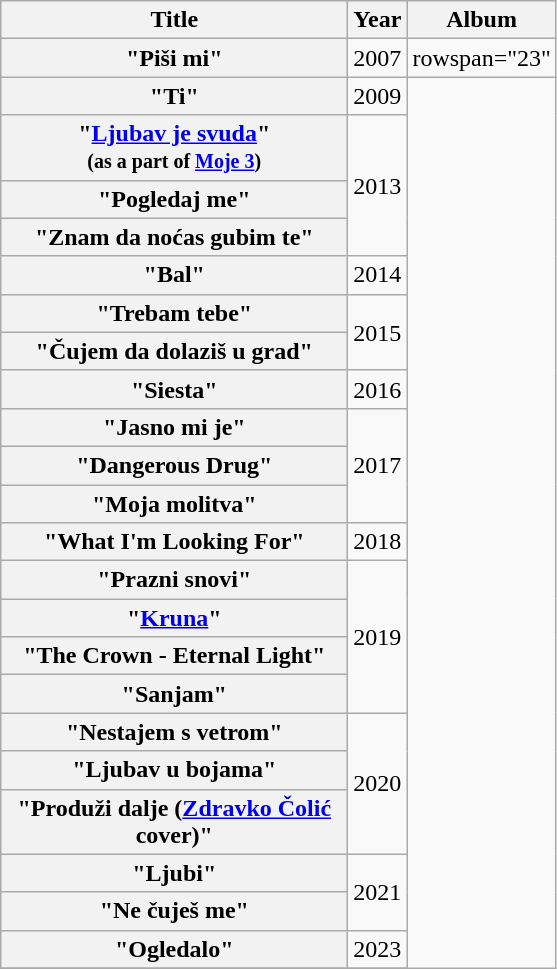<table class="wikitable plainrowheaders" style="text-align:center;">
<tr>
<th scope="col" style="width:14em;">Title</th>
<th scope="col" style="width:1em;">Year</th>
<th scope="col">Album</th>
</tr>
<tr>
<th scope="row">"Piši mi"</th>
<td>2007</td>
<td>rowspan="23" </td>
</tr>
<tr>
<th scope="row">"Ti"</th>
<td>2009</td>
</tr>
<tr>
<th scope="row">"<a href='#'>Ljubav je svuda</a>"<br><small>(as a part of <a href='#'>Moje 3</a>)</small></th>
<td rowspan="3">2013</td>
</tr>
<tr>
<th scope="row">"Pogledaj me"</th>
</tr>
<tr>
<th scope="row">"Znam da noćas gubim te"</th>
</tr>
<tr>
<th scope="row">"Bal"</th>
<td>2014</td>
</tr>
<tr>
<th scope="row">"Trebam tebe"</th>
<td rowspan="2">2015</td>
</tr>
<tr>
<th scope="row">"Čujem da dolaziš u grad"</th>
</tr>
<tr>
<th scope="row">"Siesta"</th>
<td>2016</td>
</tr>
<tr>
<th scope="row">"Jasno mi je"</th>
<td rowspan="3">2017</td>
</tr>
<tr>
<th scope="row">"Dangerous Drug"</th>
</tr>
<tr>
<th scope="row">"Moja molitva"</th>
</tr>
<tr>
<th scope="row">"What I'm Looking For"</th>
<td>2018</td>
</tr>
<tr>
<th scope="row">"Prazni snovi"</th>
<td rowspan="4">2019</td>
</tr>
<tr>
<th scope="row">"<a href='#'>Kruna</a>"</th>
</tr>
<tr>
<th scope="row">"The Crown - Eternal Light"</th>
</tr>
<tr>
<th scope="row">"Sanjam"</th>
</tr>
<tr>
<th scope="row">"Nestajem s vetrom"</th>
<td rowspan="3">2020</td>
</tr>
<tr>
<th scope="row">"Ljubav u bojama"</th>
</tr>
<tr>
<th scope="row">"Produži dalje (<a href='#'>Zdravko Čolić</a> cover)"</th>
</tr>
<tr>
<th scope="row">"Ljubi"</th>
<td rowspan="2">2021</td>
</tr>
<tr>
<th scope="row">"Ne čuješ me"</th>
</tr>
<tr>
<th scope="row">"Ogledalo"</th>
<td>2023</td>
</tr>
<tr>
</tr>
</table>
